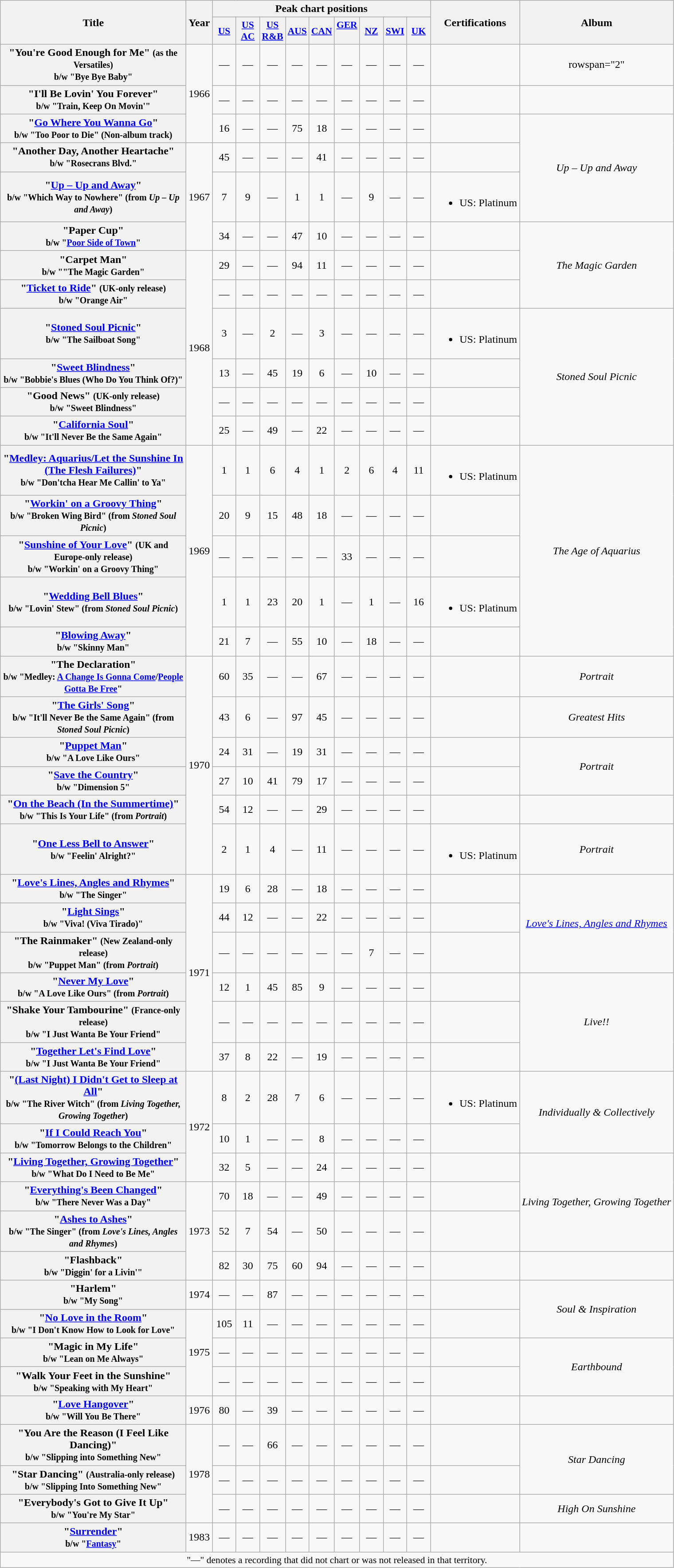<table class="wikitable plainrowheaders" style="text-align:center;">
<tr>
<th rowspan="2" scope="col" style="width:17em;">Title</th>
<th rowspan="2" scope="col" style="width:2em;">Year</th>
<th colspan="9">Peak chart positions</th>
<th rowspan="2">Certifications</th>
<th rowspan="2">Album</th>
</tr>
<tr>
<th scope="col" style="width:2em;font-size:90%;"><a href='#'>US</a><br></th>
<th scope="col" style="width:2em;font-size:90%;"><a href='#'>US AC</a><br></th>
<th scope="col" style="width:2em;font-size:90%;"><a href='#'>US R&B</a><br></th>
<th scope="col" style="width:2em;font-size:90%;"><a href='#'>AUS</a><br></th>
<th scope="col" style="width:2em;font-size:90%;"><a href='#'>CAN</a><br></th>
<th scope="col" style="width:2em;font-size:90%;"><a href='#'>GER</a><br><br></th>
<th scope="col" style="width:2em;font-size:90%;"><a href='#'>NZ</a><br></th>
<th scope="col" style="width:2em;font-size:90%;"><a href='#'>SWI</a><br></th>
<th scope="col" style="width:2em;font-size:90%;"><a href='#'>UK</a><br></th>
</tr>
<tr>
<th scope="row">"You're Good Enough for Me" <small>(as the Versatiles)</small><br><small>b/w "Bye Bye Baby"</small></th>
<td rowspan="3">1966</td>
<td>—</td>
<td>—</td>
<td>—</td>
<td>—</td>
<td>—</td>
<td>—</td>
<td>—</td>
<td>—</td>
<td>—</td>
<td></td>
<td>rowspan="2" </td>
</tr>
<tr>
<th scope="row">"I'll Be Lovin' You Forever"<br><small>b/w "Train, Keep On Movin'"</small></th>
<td>—</td>
<td>—</td>
<td>—</td>
<td>—</td>
<td>—</td>
<td>—</td>
<td>—</td>
<td>—</td>
<td>—</td>
<td></td>
</tr>
<tr>
<th scope="row">"<a href='#'>Go Where You Wanna Go</a>"<br><small>b/w "Too Poor to Die" (Non-album track)</small></th>
<td>16</td>
<td>—</td>
<td>—</td>
<td>75</td>
<td>18</td>
<td>—</td>
<td>—</td>
<td>—</td>
<td>—</td>
<td></td>
<td rowspan="3"><em>Up – Up and Away</em></td>
</tr>
<tr>
<th scope="row">"Another Day, Another Heartache"<br><small>b/w "Rosecrans Blvd."</small></th>
<td rowspan="3">1967</td>
<td>45</td>
<td>—</td>
<td>—</td>
<td>—</td>
<td>41</td>
<td>—</td>
<td>—</td>
<td>—</td>
<td>—</td>
<td></td>
</tr>
<tr>
<th scope="row">"<a href='#'>Up – Up and Away</a>"<br><small>b/w "Which Way to Nowhere" (from <em>Up – Up and Away</em>)</small></th>
<td>7</td>
<td>9</td>
<td>—</td>
<td>1</td>
<td>1</td>
<td>—</td>
<td>9</td>
<td>—</td>
<td>—</td>
<td><br><ul><li>US: Platinum</li></ul></td>
</tr>
<tr>
<th scope="row">"Paper Cup"<br><small>b/w "<a href='#'>Poor Side of Town</a>"</small></th>
<td>34</td>
<td>—</td>
<td>—</td>
<td>47</td>
<td>10</td>
<td>—</td>
<td>—</td>
<td>—</td>
<td>—</td>
<td></td>
<td rowspan="3"><em>The Magic Garden</em></td>
</tr>
<tr>
<th scope="row">"Carpet Man"<br><small>b/w ""The Magic Garden"</small></th>
<td rowspan="6">1968</td>
<td>29</td>
<td>—</td>
<td>—</td>
<td>94</td>
<td>11</td>
<td>—</td>
<td>—</td>
<td>—</td>
<td>—</td>
<td></td>
</tr>
<tr>
<th scope="row">"<a href='#'>Ticket to Ride</a>" <small>(UK-only release)</small><br><small>b/w "Orange Air"</small></th>
<td>—</td>
<td>—</td>
<td>—</td>
<td>—</td>
<td>—</td>
<td>—</td>
<td>—</td>
<td>—</td>
<td>—</td>
<td></td>
</tr>
<tr>
<th scope="row">"<a href='#'>Stoned Soul Picnic</a>"<br><small>b/w "The Sailboat Song"</small></th>
<td>3</td>
<td>—</td>
<td>2</td>
<td>—</td>
<td>3</td>
<td>—</td>
<td>—</td>
<td>—</td>
<td>—</td>
<td><br><ul><li>US: Platinum</li></ul></td>
<td rowspan="4"><em>Stoned Soul Picnic</em></td>
</tr>
<tr>
<th scope="row">"<a href='#'>Sweet Blindness</a>"<br><small>b/w "Bobbie's Blues (Who Do You Think Of?)"</small></th>
<td>13</td>
<td>—</td>
<td>45</td>
<td>19</td>
<td>6</td>
<td>—</td>
<td>10</td>
<td>—</td>
<td>—</td>
<td></td>
</tr>
<tr>
<th scope="row">"Good News" <small>(UK-only release)</small><br><small>b/w "Sweet Blindness"</small></th>
<td>—</td>
<td>—</td>
<td>—</td>
<td>—</td>
<td>—</td>
<td>—</td>
<td>—</td>
<td>—</td>
<td>—</td>
<td></td>
</tr>
<tr>
<th scope="row">"<a href='#'>California Soul</a>"<br><small>b/w "It'll Never Be the Same Again"</small></th>
<td>25</td>
<td>—</td>
<td>49</td>
<td>—</td>
<td>22</td>
<td>—</td>
<td>—</td>
<td>—</td>
<td>—</td>
<td></td>
</tr>
<tr>
<th scope="row">"<a href='#'>Medley: Aquarius/Let the Sunshine In (The Flesh Failures)</a>"<br><small>b/w "Don'tcha Hear Me Callin' to Ya"</small></th>
<td rowspan="5">1969</td>
<td>1</td>
<td>1</td>
<td>6</td>
<td>4</td>
<td>1</td>
<td>2</td>
<td>6</td>
<td>4</td>
<td>11</td>
<td><br><ul><li>US: Platinum</li></ul></td>
<td rowspan="5"><em>The Age of Aquarius</em></td>
</tr>
<tr>
<th scope="row">"<a href='#'>Workin' on a Groovy Thing</a>"<br><small>b/w "Broken Wing Bird" (from <em>Stoned Soul Picnic</em>)</small></th>
<td>20</td>
<td>9</td>
<td>15</td>
<td>48</td>
<td>18</td>
<td>—</td>
<td>—</td>
<td>—</td>
<td>—</td>
<td></td>
</tr>
<tr>
<th scope="row">"<a href='#'>Sunshine of Your Love</a>" <small>(UK and Europe-only release)</small><br><small>b/w "Workin' on a Groovy Thing"</small></th>
<td>—</td>
<td>—</td>
<td>—</td>
<td>—</td>
<td>—</td>
<td>33</td>
<td>—</td>
<td>—</td>
<td>—</td>
<td></td>
</tr>
<tr>
<th scope="row">"<a href='#'>Wedding Bell Blues</a>"<br><small>b/w "Lovin' Stew" (from <em>Stoned Soul Picnic</em>)</small></th>
<td>1</td>
<td>1</td>
<td>23</td>
<td>20</td>
<td>1</td>
<td>—</td>
<td>1</td>
<td>—</td>
<td>16</td>
<td><br><ul><li>US: Platinum</li></ul></td>
</tr>
<tr>
<th scope="row">"<a href='#'>Blowing Away</a>"<br><small>b/w "Skinny Man"</small></th>
<td>21</td>
<td>7</td>
<td>—</td>
<td>55</td>
<td>10</td>
<td>—</td>
<td>18</td>
<td>—</td>
<td>—</td>
<td></td>
</tr>
<tr>
<th scope="row">"The Declaration"<br><small>b/w "Medley: <a href='#'>A Change Is Gonna Come</a>/<a href='#'>People Gotta Be Free</a>"</small></th>
<td rowspan="6">1970</td>
<td>60</td>
<td>35</td>
<td>—</td>
<td>—</td>
<td>67</td>
<td>—</td>
<td>—</td>
<td>—</td>
<td>—</td>
<td></td>
<td><em>Portrait</em></td>
</tr>
<tr>
<th scope="row">"<a href='#'>The Girls' Song</a>"<br><small>b/w "It'll Never Be the Same Again" (from <em>Stoned Soul Picnic</em>)</small></th>
<td>43</td>
<td>6</td>
<td>—</td>
<td>97</td>
<td>45</td>
<td>—</td>
<td>—</td>
<td>—</td>
<td>—</td>
<td></td>
<td><em>Greatest Hits</em></td>
</tr>
<tr>
<th scope="row">"<a href='#'>Puppet Man</a>"<br><small>b/w "A Love Like Ours"</small></th>
<td>24</td>
<td>31</td>
<td>—</td>
<td>19</td>
<td>31</td>
<td>—</td>
<td>—</td>
<td>—</td>
<td>—</td>
<td></td>
<td rowspan="2"><em>Portrait</em></td>
</tr>
<tr>
<th scope="row">"<a href='#'>Save the Country</a>"<br><small>b/w "Dimension 5"</small></th>
<td>27</td>
<td>10</td>
<td>41</td>
<td>79</td>
<td>17</td>
<td>—</td>
<td>—</td>
<td>—</td>
<td>—</td>
<td></td>
</tr>
<tr>
<th scope="row">"<a href='#'>On the Beach (In the Summertime)</a>"<br><small>b/w "This Is Your Life" (from <em>Portrait</em>)</small></th>
<td>54</td>
<td>12</td>
<td>—</td>
<td>—</td>
<td>29</td>
<td>—</td>
<td>—</td>
<td>—</td>
<td>—</td>
<td></td>
<td></td>
</tr>
<tr>
<th scope="row">"<a href='#'>One Less Bell to Answer</a>"<br><small>b/w "Feelin' Alright?"</small></th>
<td>2</td>
<td>1</td>
<td>4</td>
<td>—</td>
<td>11</td>
<td>—</td>
<td>—</td>
<td>—</td>
<td>—</td>
<td><br><ul><li>US: Platinum</li></ul></td>
<td><em>Portrait</em></td>
</tr>
<tr>
<th scope="row">"<a href='#'>Love's Lines, Angles and Rhymes</a>"<br><small>b/w "The Singer"</small></th>
<td rowspan="6">1971</td>
<td>19</td>
<td>6</td>
<td>28</td>
<td>—</td>
<td>18</td>
<td>—</td>
<td>—</td>
<td>—</td>
<td>—</td>
<td></td>
<td rowspan="3"><em><a href='#'>Love's Lines, Angles and Rhymes</a></em></td>
</tr>
<tr>
<th scope="row">"<a href='#'>Light Sings</a>"<br><small>b/w "Viva! (Viva Tirado)"</small></th>
<td>44</td>
<td>12</td>
<td>—</td>
<td>—</td>
<td>22</td>
<td>—</td>
<td>—</td>
<td>—</td>
<td>—</td>
<td></td>
</tr>
<tr>
<th scope="row">"The Rainmaker" <small>(New Zealand-only release)</small><br><small>b/w "Puppet Man" (from <em>Portrait</em>)</small></th>
<td>—</td>
<td>—</td>
<td>—</td>
<td>—</td>
<td>—</td>
<td>—</td>
<td>7</td>
<td>—</td>
<td>—</td>
<td></td>
</tr>
<tr>
<th scope="row">"<a href='#'>Never My Love</a>"<br><small>b/w "A Love Like Ours" (from <em>Portrait</em>)</small></th>
<td>12</td>
<td>1</td>
<td>45</td>
<td>85</td>
<td>9</td>
<td>—</td>
<td>—</td>
<td>—</td>
<td>—</td>
<td></td>
<td rowspan="3"><em>Live!!</em></td>
</tr>
<tr>
<th scope="row">"Shake Your Tambourine" <small>(France-only  release)</small><br><small>b/w "I Just Wanta Be Your Friend"</small></th>
<td>—</td>
<td>—</td>
<td>—</td>
<td>—</td>
<td>—</td>
<td>—</td>
<td>—</td>
<td>—</td>
<td>—</td>
<td></td>
</tr>
<tr>
<th scope="row">"<a href='#'>Together Let's Find Love</a>"<br><small>b/w "I Just Wanta Be Your Friend"</small></th>
<td>37</td>
<td>8</td>
<td>22</td>
<td>—</td>
<td>19</td>
<td>—</td>
<td>—</td>
<td>—</td>
<td>—</td>
<td></td>
</tr>
<tr>
<th scope="row">"<a href='#'>(Last Night) I Didn't Get to Sleep at All</a>"<br><small>b/w "The River Witch" (from <em>Living Together, Growing Together</em>)</small></th>
<td rowspan="3">1972</td>
<td>8</td>
<td>2</td>
<td>28</td>
<td>7</td>
<td>6</td>
<td>—</td>
<td>—</td>
<td>—</td>
<td>—</td>
<td><br><ul><li>US: Platinum</li></ul></td>
<td rowspan="2"><em>Individually & Collectively</em></td>
</tr>
<tr>
<th scope="row">"<a href='#'>If I Could Reach You</a>"<br><small>b/w "Tomorrow Belongs to the Children"</small></th>
<td>10</td>
<td>1</td>
<td>—</td>
<td>—</td>
<td>8</td>
<td>—</td>
<td>—</td>
<td>—</td>
<td>—</td>
<td></td>
</tr>
<tr>
<th scope="row">"<a href='#'>Living Together, Growing Together</a>"<br><small>b/w "What Do I Need to Be Me"</small></th>
<td>32</td>
<td>5</td>
<td>—</td>
<td>—</td>
<td>24</td>
<td>—</td>
<td>—</td>
<td>—</td>
<td>—</td>
<td></td>
<td rowspan="3"><em>Living Together, Growing Together</em></td>
</tr>
<tr>
<th scope="row">"<a href='#'>Everything's Been Changed</a>"<br><small>b/w "There Never Was a Day"</small></th>
<td rowspan="3">1973</td>
<td>70</td>
<td>18</td>
<td>—</td>
<td>—</td>
<td>49</td>
<td>—</td>
<td>—</td>
<td>—</td>
<td>—</td>
<td></td>
</tr>
<tr>
<th scope="row">"<a href='#'>Ashes to Ashes</a>"<br><small>b/w "The Singer" (from <em>Love's Lines, Angles and Rhymes</em>)</small></th>
<td>52</td>
<td>7</td>
<td>54</td>
<td>—</td>
<td>50</td>
<td>—</td>
<td>—</td>
<td>—</td>
<td>—</td>
<td></td>
</tr>
<tr>
<th scope="row">"Flashback"<br><small>b/w "Diggin' for a Livin'"</small></th>
<td>82</td>
<td>30</td>
<td>75</td>
<td>60</td>
<td>94</td>
<td>—</td>
<td>—</td>
<td>—</td>
<td>—</td>
<td></td>
<td></td>
</tr>
<tr>
<th scope="row">"Harlem"<br><small>b/w "My Song"</small></th>
<td>1974</td>
<td>—</td>
<td>—</td>
<td>87</td>
<td>—</td>
<td>—</td>
<td>—</td>
<td>—</td>
<td>—</td>
<td>—</td>
<td></td>
<td rowspan="2"><em>Soul & Inspiration</em></td>
</tr>
<tr>
<th scope="row">"<a href='#'>No Love in the Room</a>"<br><small>b/w "I Don't Know How to Look for Love"</small></th>
<td rowspan="3">1975</td>
<td>105</td>
<td>11</td>
<td>—</td>
<td>—</td>
<td>—</td>
<td>—</td>
<td>—</td>
<td>—</td>
<td>—</td>
<td></td>
</tr>
<tr>
<th scope="row">"Magic in My Life"<br><small>b/w "Lean on Me Always"</small></th>
<td>—</td>
<td>—</td>
<td>—</td>
<td>—</td>
<td>—</td>
<td>—</td>
<td>—</td>
<td>—</td>
<td>—</td>
<td></td>
<td rowspan="2"><em>Earthbound</em></td>
</tr>
<tr>
<th scope="row">"Walk Your Feet in the Sunshine"<br><small>b/w "Speaking with My Heart"</small></th>
<td>—</td>
<td>—</td>
<td>—</td>
<td>—</td>
<td>—</td>
<td>—</td>
<td>—</td>
<td>—</td>
<td>—</td>
<td></td>
</tr>
<tr>
<th scope="row">"<a href='#'>Love Hangover</a>"<br><small>b/w "Will You Be There"</small></th>
<td>1976</td>
<td>80</td>
<td>—</td>
<td>39</td>
<td>—</td>
<td>—</td>
<td>—</td>
<td>—</td>
<td>—</td>
<td>—</td>
<td></td>
<td></td>
</tr>
<tr>
<th scope="row">"You Are the Reason (I Feel Like Dancing)"<br><small>b/w "Slipping into Something New"</small></th>
<td rowspan="3">1978</td>
<td>—</td>
<td>—</td>
<td>66</td>
<td>—</td>
<td>—</td>
<td>—</td>
<td>—</td>
<td>—</td>
<td>—</td>
<td></td>
<td rowspan="2"><em>Star Dancing</em></td>
</tr>
<tr>
<th scope="row">"Star Dancing" <small>(Australia-only release)</small><br><small>b/w "Slipping Into Something New"</small></th>
<td>—</td>
<td>—</td>
<td>—</td>
<td>—</td>
<td>—</td>
<td>—</td>
<td>—</td>
<td>—</td>
<td>—</td>
<td></td>
</tr>
<tr>
<th scope="row">"Everybody's Got to Give It Up"<br><small>b/w "You're My Star"</small></th>
<td>—</td>
<td>—</td>
<td>—</td>
<td>—</td>
<td>—</td>
<td>—</td>
<td>—</td>
<td>—</td>
<td>—</td>
<td></td>
<td><em>High On Sunshine</em></td>
</tr>
<tr>
<th scope="row">"<a href='#'>Surrender</a>"<br><small>b/w "<a href='#'>Fantasy</a>"</small></th>
<td>1983</td>
<td>—</td>
<td>—</td>
<td>—</td>
<td>—</td>
<td>—</td>
<td>—</td>
<td>—</td>
<td>—</td>
<td>—</td>
<td></td>
<td></td>
</tr>
<tr>
<td colspan="13" style="font-size:90%">"—" denotes a recording that did not chart or was not released in that territory.</td>
</tr>
</table>
